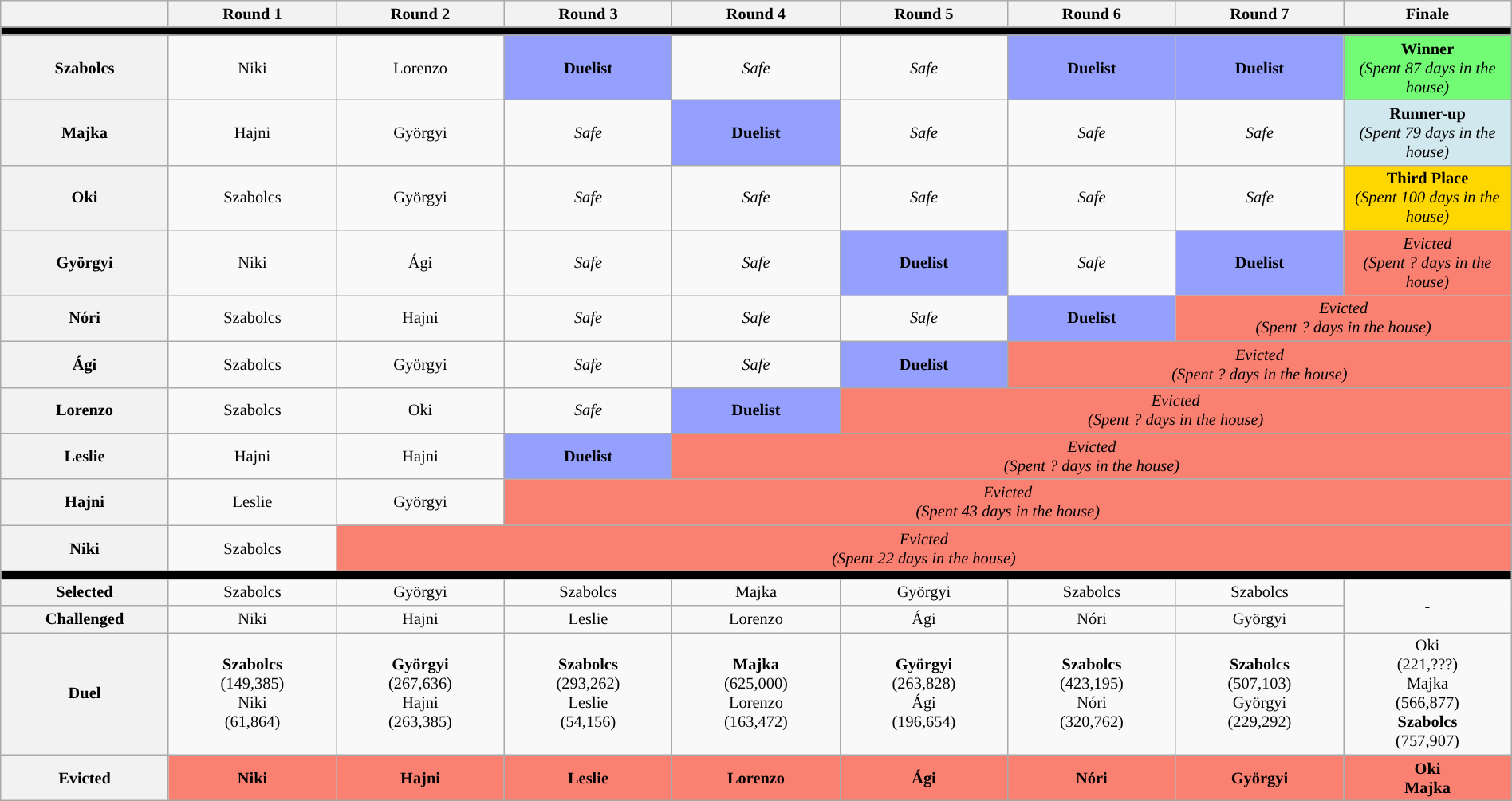<table class="wikitable" style="font-size:85%; text-align:center; width: 100%;">
<tr>
<th style="width: 10%;"></th>
<th style="width: 10%;">Round 1</th>
<th style="width: 10%;">Round 2</th>
<th style="width: 10%;">Round 3</th>
<th style="width: 10%;">Round 4</th>
<th style="width: 10%;">Round 5</th>
<th style="width: 10%;">Round 6</th>
<th style="width: 10%;">Round 7</th>
<th style="width: 10%;">Finale</th>
</tr>
<tr>
<th colspan="9" style="background:#000000;"></th>
</tr>
<tr>
<th>Szabolcs</th>
<td>Niki</td>
<td>Lorenzo</td>
<td style="background:#959ffd;"><strong>Duelist</strong></td>
<td><em>Safe</em></td>
<td><em>Safe</em></td>
<td style="background:#959ffd;"><strong>Duelist</strong></td>
<td style="background:#959ffd;"><strong>Duelist</strong></td>
<td style="background:#73FB76"><strong>Winner</strong><br><em>(Spent 87 days in the house)</em></td>
</tr>
<tr>
<th>Majka</th>
<td>Hajni</td>
<td>Györgyi</td>
<td><em>Safe</em></td>
<td style="background:#959ffd;"><strong>Duelist</strong></td>
<td><em>Safe</em></td>
<td><em>Safe</em></td>
<td><em>Safe</em></td>
<td style="background:#D1E8EF"><strong>Runner-up</strong><br><em>(Spent 79 days in the house)</em></td>
</tr>
<tr>
<th>Oki</th>
<td>Szabolcs</td>
<td>Györgyi</td>
<td><em>Safe</em></td>
<td><em>Safe</em></td>
<td><em>Safe</em></td>
<td><em>Safe</em></td>
<td><em>Safe</em></td>
<td style="background:gold"><strong>Third Place</strong><br><em>(Spent 100 days in the house)</em></td>
</tr>
<tr>
<th>Györgyi</th>
<td>Niki</td>
<td>Ági</td>
<td><em>Safe</em></td>
<td><em>Safe</em></td>
<td style="background:#959ffd;"><strong>Duelist</strong></td>
<td><em>Safe</em></td>
<td style="background:#959ffd;"><strong>Duelist</strong></td>
<td style="background:salmon; ;"><em>Evicted</em><br><em>(Spent ? days in the house)</em></td>
</tr>
<tr>
<th>Nóri</th>
<td>Szabolcs</td>
<td>Hajni</td>
<td><em>Safe</em></td>
<td><em>Safe</em></td>
<td><em>Safe</em></td>
<td style="background:#959ffd;"><strong>Duelist</strong></td>
<td colspan="2" style="background:salmon; ;"><em>Evicted</em><br><em>(Spent ? days in the house)</em></td>
</tr>
<tr>
<th>Ági</th>
<td>Szabolcs</td>
<td>Györgyi</td>
<td><em>Safe</em></td>
<td><em>Safe</em></td>
<td style="background:#959ffd;"><strong>Duelist</strong></td>
<td colspan="3" style="background:salmon; ;"><em>Evicted</em><br><em>(Spent ? days in the house)</em></td>
</tr>
<tr>
<th>Lorenzo</th>
<td>Szabolcs</td>
<td>Oki</td>
<td><em>Safe</em></td>
<td style="background:#959ffd;"><strong>Duelist</strong></td>
<td colspan="4" style="background:salmon; ;"><em>Evicted</em><br><em>(Spent ? days in the house)</em></td>
</tr>
<tr>
<th>Leslie</th>
<td>Hajni</td>
<td>Hajni</td>
<td style="background:#959ffd;"><strong>Duelist</strong></td>
<td colspan="5" style="background:salmon; ;"><em>Evicted</em><br><em>(Spent ? days in the house)</em></td>
</tr>
<tr>
<th>Hajni</th>
<td>Leslie</td>
<td>Györgyi</td>
<td colspan="6" style="background:salmon; ;"><em>Evicted</em><br><em>(Spent 43 days in the house)</em></td>
</tr>
<tr>
<th>Niki</th>
<td>Szabolcs</td>
<td colspan="7" style="background:salmon; ;"><em>Evicted</em><br><em>(Spent 22 days in the house)</em></td>
</tr>
<tr>
<td colspan="9" style="background:#000000;"></td>
</tr>
<tr>
<th>Selected</th>
<td>Szabolcs</td>
<td>Györgyi</td>
<td>Szabolcs</td>
<td>Majka</td>
<td>Györgyi</td>
<td>Szabolcs</td>
<td>Szabolcs</td>
<td rowspan="2">-</td>
</tr>
<tr>
<th>Challenged</th>
<td>Niki</td>
<td>Hajni</td>
<td>Leslie</td>
<td>Lorenzo</td>
<td>Ági</td>
<td>Nóri</td>
<td>Györgyi</td>
</tr>
<tr>
<th>Duel</th>
<td><strong>Szabolcs</strong><br>(149,385)<br>Niki<br>(61,864)</td>
<td><strong>Györgyi</strong><br>(267,636)<br>Hajni<br>(263,385)</td>
<td><strong>Szabolcs</strong><br>(293,262)<br>Leslie<br>(54,156)</td>
<td><strong>Majka</strong><br>(625,000)<br>Lorenzo<br>(163,472)</td>
<td><strong>Györgyi</strong><br>(263,828)<br>Ági<br>(196,654)</td>
<td><strong>Szabolcs</strong><br>(423,195)<br>Nóri<br>(320,762)</td>
<td><strong>Szabolcs</strong><br>(507,103)<br>Györgyi<br>(229,292)</td>
<td>Oki<br>(221,???)<br>Majka<br>(566,877)<br><strong>Szabolcs</strong><br>(757,907)</td>
</tr>
<tr>
<th>Evicted</th>
<td style="background:salmon;"><strong>Niki</strong></td>
<td style="background:salmon;"><strong>Hajni</strong></td>
<td style="background:salmon;"><strong>Leslie</strong></td>
<td style="background:salmon;"><strong>Lorenzo</strong></td>
<td style="background:salmon;"><strong>Ági</strong></td>
<td style="background:salmon;"><strong>Nóri</strong></td>
<td style="background:salmon;"><strong>Györgyi</strong></td>
<td style="background:salmon;"><strong>Oki<br>Majka</strong></td>
</tr>
</table>
